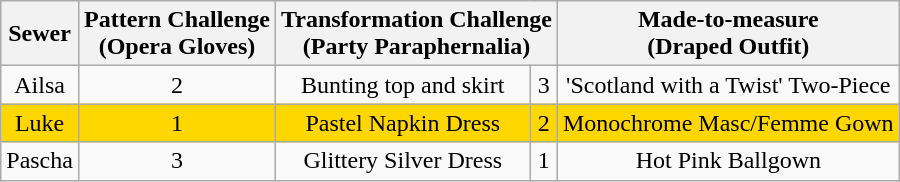<table class="wikitable" style="text-align:center;">
<tr>
<th>Sewer</th>
<th>Pattern Challenge<br>(Opera Gloves)</th>
<th colspan="2">Transformation Challenge<br>(Party Paraphernalia)</th>
<th>Made-to-measure<br>(Draped Outfit)</th>
</tr>
<tr>
<td>Ailsa</td>
<td>2</td>
<td>Bunting top and skirt</td>
<td>3</td>
<td>'Scotland with a Twist' Two-Piece</td>
</tr>
<tr style="background:Gold">
<td>Luke</td>
<td>1</td>
<td>Pastel Napkin Dress</td>
<td>2</td>
<td>Monochrome Masc/Femme Gown</td>
</tr>
<tr>
<td>Pascha</td>
<td>3</td>
<td>Glittery Silver Dress</td>
<td>1</td>
<td>Hot Pink Ballgown</td>
</tr>
</table>
